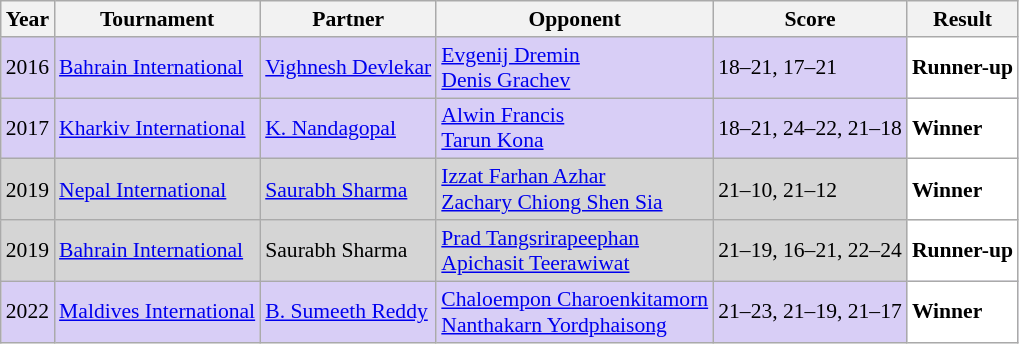<table class="sortable wikitable" style="font-size: 90%;">
<tr>
<th>Year</th>
<th>Tournament</th>
<th>Partner</th>
<th>Opponent</th>
<th>Score</th>
<th>Result</th>
</tr>
<tr style="background:#D8CEF6">
<td align="center">2016</td>
<td align="left"><a href='#'>Bahrain International</a></td>
<td align="left"> <a href='#'>Vighnesh Devlekar</a></td>
<td align="left"> <a href='#'>Evgenij Dremin</a><br> <a href='#'>Denis Grachev</a></td>
<td align="left">18–21, 17–21</td>
<td style="text-align:left; background:white"> <strong>Runner-up</strong></td>
</tr>
<tr style="background:#D8CEF6">
<td align="center">2017</td>
<td align="left"><a href='#'>Kharkiv International</a></td>
<td align="left"> <a href='#'>K. Nandagopal</a></td>
<td align="left"> <a href='#'>Alwin Francis</a><br> <a href='#'>Tarun Kona</a></td>
<td align="left">18–21, 24–22, 21–18</td>
<td style="text-align:left; background:white"> <strong>Winner</strong></td>
</tr>
<tr style="background:#D5D5D5">
<td align="center">2019</td>
<td align="left"><a href='#'>Nepal International</a></td>
<td align="left"> <a href='#'>Saurabh Sharma</a></td>
<td align="left"> <a href='#'>Izzat Farhan Azhar</a><br> <a href='#'>Zachary Chiong Shen Sia</a></td>
<td align="left">21–10, 21–12</td>
<td style="text-align:left; background:white"> <strong>Winner</strong></td>
</tr>
<tr style="background:#D5D5D5">
<td align="center">2019</td>
<td align="left"><a href='#'>Bahrain International</a></td>
<td align="left"> Saurabh Sharma</td>
<td align="left"> <a href='#'>Prad Tangsrirapeephan</a><br> <a href='#'>Apichasit Teerawiwat</a></td>
<td align="left">21–19, 16–21, 22–24</td>
<td style="text-align:left; background:white"> <strong>Runner-up</strong></td>
</tr>
<tr style="background:#D8CEF6">
<td align="center">2022</td>
<td align="left"><a href='#'>Maldives International</a></td>
<td align="left"> <a href='#'>B. Sumeeth Reddy</a></td>
<td align="left"> <a href='#'>Chaloempon Charoenkitamorn</a><br> <a href='#'>Nanthakarn Yordphaisong</a></td>
<td align="left">21–23, 21–19, 21–17</td>
<td style="text-align:left; background:white"> <strong>Winner</strong></td>
</tr>
</table>
